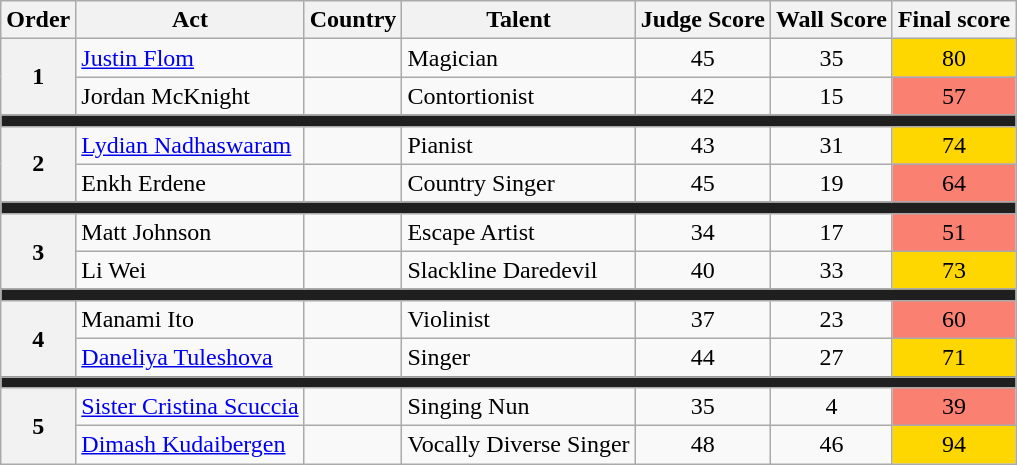<table class="wikitable">
<tr>
<th>Order</th>
<th>Act</th>
<th>Country</th>
<th>Talent</th>
<th>Judge Score</th>
<th>Wall Score</th>
<th>Final score</th>
</tr>
<tr>
<th rowspan=2><strong>1</strong></th>
<td><a href='#'>Justin Flom</a></td>
<td></td>
<td>Magician</td>
<td align=center>45</td>
<td align=center>35</td>
<td align=center bgcolor="gold">80</td>
</tr>
<tr>
<td>Jordan McKnight</td>
<td></td>
<td>Contortionist</td>
<td align=center>42</td>
<td align=center>15</td>
<td align="center" bgcolor="salmon">57</td>
</tr>
<tr>
<td colspan="10" style="background:#201f1f;"></td>
</tr>
<tr>
<th rowspan=2><strong>2</strong></th>
<td><a href='#'>Lydian Nadhaswaram</a></td>
<td></td>
<td>Pianist</td>
<td align=center>43</td>
<td align=center>31</td>
<td align=center bgcolor="gold">74</td>
</tr>
<tr>
<td>Enkh Erdene</td>
<td></td>
<td>Country Singer</td>
<td align=center>45</td>
<td align=center>19</td>
<td align="center" bgcolor="salmon">64</td>
</tr>
<tr>
<td colspan="10" style="background:#201f1f;"></td>
</tr>
<tr>
<th rowspan=2><strong>3</strong></th>
<td>Matt Johnson</td>
<td></td>
<td>Escape Artist</td>
<td align=center>34</td>
<td align=center>17</td>
<td align="center" bgcolor="salmon">51</td>
</tr>
<tr>
<td>Li Wei</td>
<td></td>
<td>Slackline Daredevil</td>
<td align=center>40</td>
<td align=center>33</td>
<td align=center bgcolor="gold">73</td>
</tr>
<tr>
<td colspan="10" style="background:#201f1f;"></td>
</tr>
<tr>
<th rowspan=2><strong>4</strong></th>
<td>Manami Ito</td>
<td></td>
<td>Violinist</td>
<td align=center>37</td>
<td align=center>23</td>
<td align="center" bgcolor="salmon">60</td>
</tr>
<tr>
<td><a href='#'>Daneliya Tuleshova</a></td>
<td></td>
<td>Singer</td>
<td align=center>44</td>
<td align=center>27</td>
<td align=center bgcolor="gold">71</td>
</tr>
<tr>
<td colspan="10" style="background:#201f1f;"></td>
</tr>
<tr>
<th rowspan=2><strong>5</strong></th>
<td><a href='#'>Sister Cristina Scuccia</a></td>
<td></td>
<td>Singing Nun</td>
<td align=center>35</td>
<td align=center>4</td>
<td align="center" bgcolor="salmon">39</td>
</tr>
<tr>
<td><a href='#'>Dimash Kudaibergen</a></td>
<td></td>
<td>Vocally Diverse Singer</td>
<td align=center>48</td>
<td align=center>46</td>
<td align=center bgcolor="gold">94</td>
</tr>
</table>
